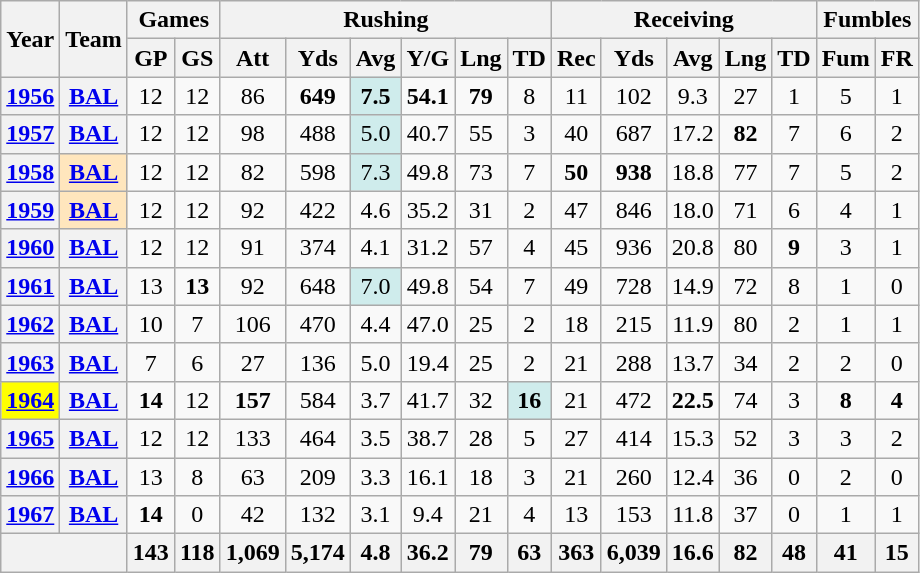<table class= "wikitable" style="text-align:center;">
<tr>
<th rowspan="2">Year</th>
<th rowspan="2">Team</th>
<th colspan="2">Games</th>
<th colspan="6">Rushing</th>
<th colspan="5">Receiving</th>
<th colspan="2">Fumbles</th>
</tr>
<tr>
<th>GP</th>
<th>GS</th>
<th>Att</th>
<th>Yds</th>
<th>Avg</th>
<th>Y/G</th>
<th>Lng</th>
<th>TD</th>
<th>Rec</th>
<th>Yds</th>
<th>Avg</th>
<th>Lng</th>
<th>TD</th>
<th>Fum</th>
<th>FR</th>
</tr>
<tr>
<th><a href='#'>1956</a></th>
<th><a href='#'>BAL</a></th>
<td>12</td>
<td>12</td>
<td>86</td>
<td><strong>649</strong></td>
<td style="background:#cfecec;"><strong>7.5</strong></td>
<td><strong>54.1</strong></td>
<td><strong>79</strong></td>
<td>8</td>
<td>11</td>
<td>102</td>
<td>9.3</td>
<td>27</td>
<td>1</td>
<td>5</td>
<td>1</td>
</tr>
<tr>
<th><a href='#'>1957</a></th>
<th><a href='#'>BAL</a></th>
<td>12</td>
<td>12</td>
<td>98</td>
<td>488</td>
<td style="background:#cfecec;">5.0</td>
<td>40.7</td>
<td>55</td>
<td>3</td>
<td>40</td>
<td>687</td>
<td>17.2</td>
<td><strong>82</strong></td>
<td>7</td>
<td>6</td>
<td>2</td>
</tr>
<tr>
<th><a href='#'>1958</a></th>
<th style="background:#ffe6bd;"><a href='#'>BAL</a></th>
<td>12</td>
<td>12</td>
<td>82</td>
<td>598</td>
<td style="background:#cfecec;">7.3</td>
<td>49.8</td>
<td>73</td>
<td>7</td>
<td><strong>50</strong></td>
<td><strong>938</strong></td>
<td>18.8</td>
<td>77</td>
<td>7</td>
<td>5</td>
<td>2</td>
</tr>
<tr>
<th><a href='#'>1959</a></th>
<th style="background:#ffe6bd;"><a href='#'>BAL</a></th>
<td>12</td>
<td>12</td>
<td>92</td>
<td>422</td>
<td>4.6</td>
<td>35.2</td>
<td>31</td>
<td>2</td>
<td>47</td>
<td>846</td>
<td>18.0</td>
<td>71</td>
<td>6</td>
<td>4</td>
<td>1</td>
</tr>
<tr>
<th><a href='#'>1960</a></th>
<th><a href='#'>BAL</a></th>
<td>12</td>
<td>12</td>
<td>91</td>
<td>374</td>
<td>4.1</td>
<td>31.2</td>
<td>57</td>
<td>4</td>
<td>45</td>
<td>936</td>
<td>20.8</td>
<td>80</td>
<td><strong>9</strong></td>
<td>3</td>
<td>1</td>
</tr>
<tr>
<th><a href='#'>1961</a></th>
<th><a href='#'>BAL</a></th>
<td>13</td>
<td><strong>13</strong></td>
<td>92</td>
<td>648</td>
<td style="background:#cfecec;">7.0</td>
<td>49.8</td>
<td>54</td>
<td>7</td>
<td>49</td>
<td>728</td>
<td>14.9</td>
<td>72</td>
<td>8</td>
<td>1</td>
<td>0</td>
</tr>
<tr>
<th><a href='#'>1962</a></th>
<th><a href='#'>BAL</a></th>
<td>10</td>
<td>7</td>
<td>106</td>
<td>470</td>
<td>4.4</td>
<td>47.0</td>
<td>25</td>
<td>2</td>
<td>18</td>
<td>215</td>
<td>11.9</td>
<td>80</td>
<td>2</td>
<td>1</td>
<td>1</td>
</tr>
<tr>
<th><a href='#'>1963</a></th>
<th><a href='#'>BAL</a></th>
<td>7</td>
<td>6</td>
<td>27</td>
<td>136</td>
<td>5.0</td>
<td>19.4</td>
<td>25</td>
<td>2</td>
<td>21</td>
<td>288</td>
<td>13.7</td>
<td>34</td>
<td>2</td>
<td>2</td>
<td>0</td>
</tr>
<tr>
<th style="background:#ffff00;"><a href='#'>1964</a></th>
<th><a href='#'>BAL</a></th>
<td><strong>14</strong></td>
<td>12</td>
<td><strong>157</strong></td>
<td>584</td>
<td>3.7</td>
<td>41.7</td>
<td>32</td>
<td style="background:#cfecec;"><strong>16</strong></td>
<td>21</td>
<td>472</td>
<td><strong>22.5</strong></td>
<td>74</td>
<td>3</td>
<td><strong>8</strong></td>
<td><strong>4</strong></td>
</tr>
<tr>
<th><a href='#'>1965</a></th>
<th><a href='#'>BAL</a></th>
<td>12</td>
<td>12</td>
<td>133</td>
<td>464</td>
<td>3.5</td>
<td>38.7</td>
<td>28</td>
<td>5</td>
<td>27</td>
<td>414</td>
<td>15.3</td>
<td>52</td>
<td>3</td>
<td>3</td>
<td>2</td>
</tr>
<tr>
<th><a href='#'>1966</a></th>
<th><a href='#'>BAL</a></th>
<td>13</td>
<td>8</td>
<td>63</td>
<td>209</td>
<td>3.3</td>
<td>16.1</td>
<td>18</td>
<td>3</td>
<td>21</td>
<td>260</td>
<td>12.4</td>
<td>36</td>
<td>0</td>
<td>2</td>
<td>0</td>
</tr>
<tr>
<th><a href='#'>1967</a></th>
<th><a href='#'>BAL</a></th>
<td><strong>14</strong></td>
<td>0</td>
<td>42</td>
<td>132</td>
<td>3.1</td>
<td>9.4</td>
<td>21</td>
<td>4</td>
<td>13</td>
<td>153</td>
<td>11.8</td>
<td>37</td>
<td>0</td>
<td>1</td>
<td>1</td>
</tr>
<tr>
<th colspan="2"></th>
<th>143</th>
<th>118</th>
<th>1,069</th>
<th>5,174</th>
<th>4.8</th>
<th>36.2</th>
<th>79</th>
<th>63</th>
<th>363</th>
<th>6,039</th>
<th>16.6</th>
<th>82</th>
<th>48</th>
<th>41</th>
<th>15</th>
</tr>
</table>
